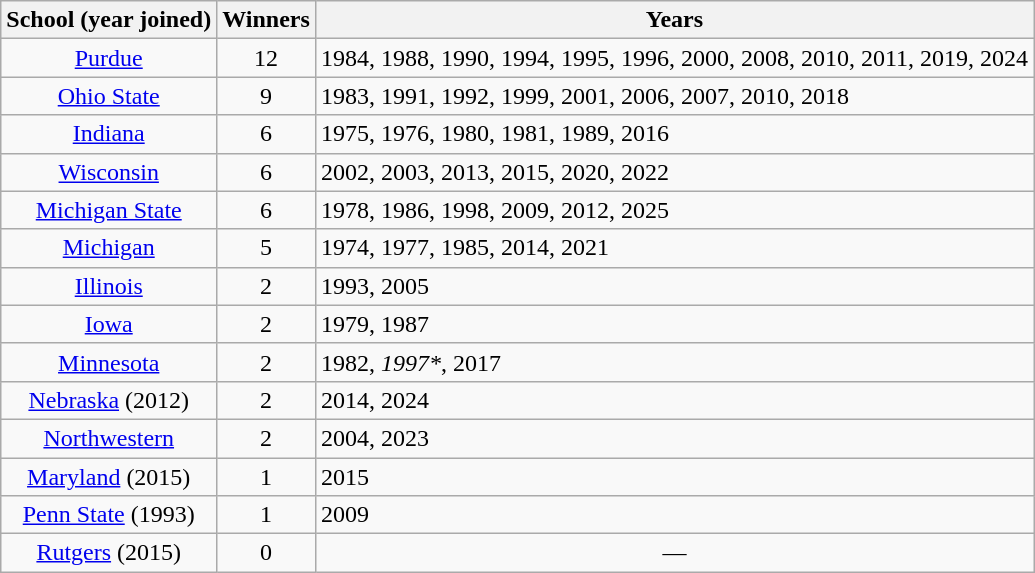<table class="wikitable">
<tr>
<th>School (year joined)</th>
<th>Winners</th>
<th>Years</th>
</tr>
<tr align="center">
<td><a href='#'>Purdue</a></td>
<td>12</td>
<td align="left">1984, 1988, 1990, 1994, 1995, 1996, 2000, 2008, 2010, 2011, 2019, 2024</td>
</tr>
<tr align="center">
<td><a href='#'>Ohio State</a></td>
<td>9</td>
<td align="left">1983, 1991, 1992, 1999, 2001, 2006, 2007, 2010, 2018</td>
</tr>
<tr align="center">
<td><a href='#'>Indiana</a></td>
<td>6</td>
<td align="left">1975, 1976, 1980, 1981, 1989, 2016</td>
</tr>
<tr align="center">
<td><a href='#'>Wisconsin</a></td>
<td>6</td>
<td align="left">2002, 2003, 2013, 2015, 2020, 2022</td>
</tr>
<tr align="center">
<td><a href='#'>Michigan State</a></td>
<td>6</td>
<td align="left">1978, 1986, 1998, 2009, 2012, 2025</td>
</tr>
<tr align="center">
<td><a href='#'>Michigan</a></td>
<td>5</td>
<td align="left">1974, 1977, 1985, 2014, 2021</td>
</tr>
<tr align="center">
<td><a href='#'>Illinois</a></td>
<td>2</td>
<td align="left">1993, 2005</td>
</tr>
<tr align="center">
<td><a href='#'>Iowa</a></td>
<td>2</td>
<td align="left">1979, 1987</td>
</tr>
<tr align="center">
<td><a href='#'>Minnesota</a></td>
<td>2</td>
<td align="left">1982, <em>1997*</em>, 2017</td>
</tr>
<tr align="center">
<td><a href='#'>Nebraska</a> (2012)</td>
<td>2</td>
<td align="left">2014, 2024</td>
</tr>
<tr align="center">
<td><a href='#'>Northwestern</a></td>
<td>2</td>
<td align="left">2004, 2023</td>
</tr>
<tr align="center">
<td><a href='#'>Maryland</a> (2015)</td>
<td>1</td>
<td align="left">2015</td>
</tr>
<tr align="center">
<td><a href='#'>Penn State</a> (1993)</td>
<td>1</td>
<td align="left">2009</td>
</tr>
<tr align="center">
<td><a href='#'>Rutgers</a> (2015)</td>
<td>0</td>
<td align=center>—</td>
</tr>
</table>
